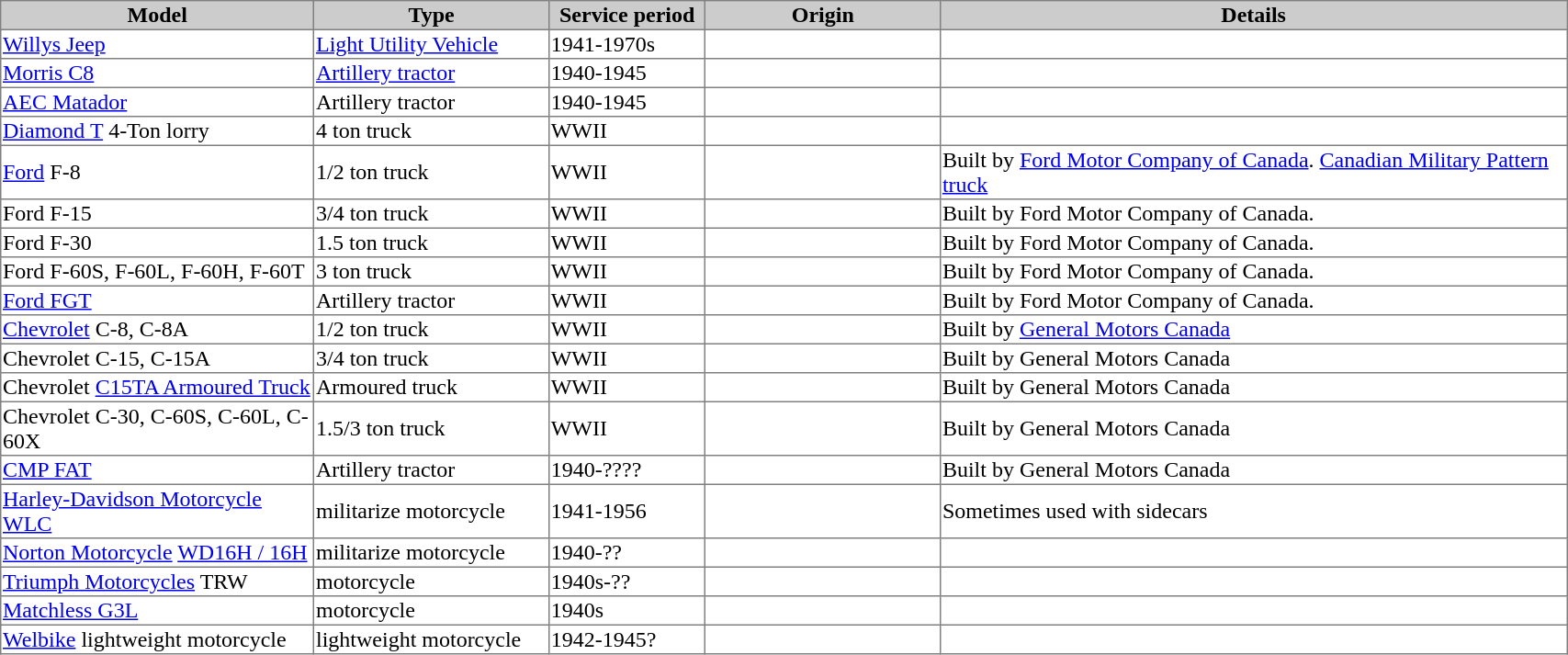<table border="1" width="90%" style="border-collapse: collapse;">
<tr bgcolor=cccccc>
<th width="20%">Model</th>
<th width="15%">Type</th>
<th width="10%">Service period</th>
<th width="15%">Origin</th>
<th>Details</th>
</tr>
<tr>
<td><a href='#'>Willys Jeep</a></td>
<td><a href='#'>Light Utility Vehicle</a></td>
<td>1941-1970s</td>
<td></td>
<td></td>
</tr>
<tr>
<td><a href='#'>Morris C8</a></td>
<td><a href='#'>Artillery tractor</a></td>
<td>1940-1945</td>
<td></td>
<td></td>
</tr>
<tr>
<td><a href='#'>AEC Matador</a></td>
<td>Artillery tractor</td>
<td>1940-1945</td>
<td></td>
<td></td>
</tr>
<tr>
<td><a href='#'>Diamond T</a> 4-Ton lorry</td>
<td>4 ton truck</td>
<td>WWII</td>
<td></td>
<td></td>
</tr>
<tr>
<td><a href='#'>Ford</a> F-8</td>
<td>1/2 ton truck</td>
<td>WWII</td>
<td></td>
<td>Built by <a href='#'>Ford Motor Company of Canada</a>. <a href='#'>Canadian Military Pattern truck</a></td>
</tr>
<tr>
<td>Ford F-15</td>
<td>3/4 ton truck</td>
<td>WWII</td>
<td></td>
<td>Built by Ford Motor Company of Canada.</td>
</tr>
<tr>
<td>Ford F-30</td>
<td>1.5 ton truck</td>
<td>WWII</td>
<td></td>
<td>Built by Ford Motor Company of Canada.</td>
</tr>
<tr>
<td>Ford F-60S, F-60L, F-60H, F-60T</td>
<td>3 ton truck</td>
<td>WWII</td>
<td></td>
<td>Built by Ford Motor Company of Canada.</td>
</tr>
<tr>
<td><a href='#'>Ford FGT</a></td>
<td>Artillery tractor</td>
<td>WWII</td>
<td></td>
<td>Built by Ford Motor Company of Canada.</td>
</tr>
<tr>
<td><a href='#'>Chevrolet</a> C-8, C-8A</td>
<td>1/2 ton truck</td>
<td>WWII</td>
<td></td>
<td>Built by <a href='#'>General Motors Canada</a></td>
</tr>
<tr>
<td>Chevrolet C-15, C-15A</td>
<td>3/4 ton truck</td>
<td>WWII</td>
<td></td>
<td>Built by General Motors Canada</td>
</tr>
<tr>
<td>Chevrolet <a href='#'>C15TA Armoured Truck</a></td>
<td>Armoured truck</td>
<td>WWII</td>
<td></td>
<td>Built by General Motors Canada</td>
</tr>
<tr>
<td>Chevrolet C-30, C-60S, C-60L, C-60X</td>
<td>1.5/3 ton truck</td>
<td>WWII</td>
<td></td>
<td>Built by General Motors Canada</td>
</tr>
<tr>
<td><a href='#'>CMP FAT</a></td>
<td>Artillery tractor</td>
<td>1940-????</td>
<td></td>
<td>Built by General Motors Canada</td>
</tr>
<tr>
<td><a href='#'>Harley-Davidson Motorcycle WLC</a></td>
<td>militarize motorcycle</td>
<td>1941-1956</td>
<td></td>
<td>Sometimes used with sidecars</td>
</tr>
<tr>
<td><a href='#'>Norton Motorcycle</a> <a href='#'>WD16H / 16H</a></td>
<td>militarize motorcycle</td>
<td>1940-??</td>
<td></td>
<td></td>
</tr>
<tr>
<td><a href='#'>Triumph Motorcycles</a> TRW</td>
<td>motorcycle</td>
<td>1940s-??</td>
<td></td>
<td></td>
</tr>
<tr>
<td><a href='#'>Matchless G3L</a></td>
<td>motorcycle</td>
<td>1940s</td>
<td></td>
<td></td>
</tr>
<tr>
<td><a href='#'>Welbike</a> lightweight motorcycle</td>
<td>lightweight motorcycle</td>
<td>1942-1945?</td>
<td></td>
<td></td>
</tr>
</table>
